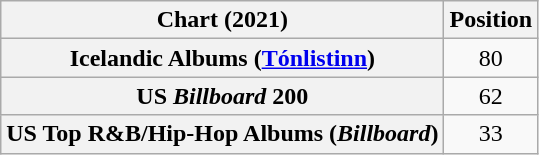<table class="wikitable sortable plainrowheaders" style="text-align:center">
<tr>
<th scope="col">Chart (2021)</th>
<th scope="col">Position</th>
</tr>
<tr>
<th scope="row">Icelandic Albums (<a href='#'>Tónlistinn</a>)</th>
<td>80</td>
</tr>
<tr>
<th scope="row">US <em>Billboard</em> 200</th>
<td>62</td>
</tr>
<tr>
<th scope="row">US Top R&B/Hip-Hop Albums (<em>Billboard</em>)</th>
<td>33</td>
</tr>
</table>
